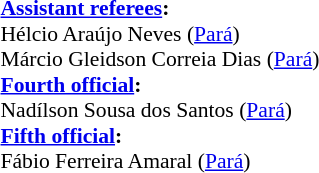<table width=50% style="font-size: 90%">
<tr>
<td><br><br><strong><a href='#'>Assistant referees</a>:</strong>
<br>Hélcio Araújo Neves (<a href='#'>Pará</a>)
<br>Márcio Gleidson Correia Dias (<a href='#'>Pará</a>)
<br><strong><a href='#'>Fourth official</a>:</strong>
<br>Nadílson Sousa dos Santos (<a href='#'>Pará</a>)
<br><strong><a href='#'>Fifth official</a>:</strong>
<br>Fábio Ferreira Amaral (<a href='#'>Pará</a>)</td>
</tr>
</table>
